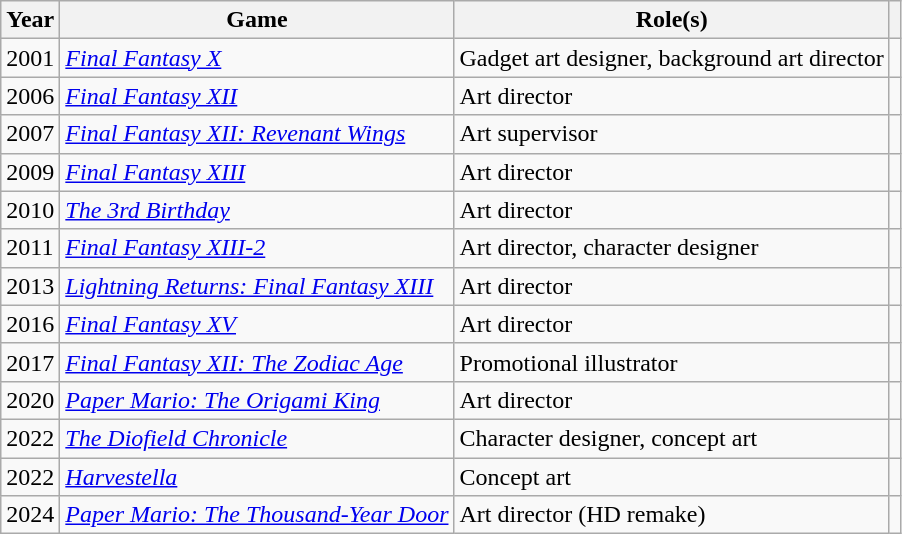<table class="wikitable sortable">
<tr>
<th scope="col">Year</th>
<th scope="col">Game</th>
<th scope="col">Role(s)</th>
<th scope="col"></th>
</tr>
<tr>
<td>2001</td>
<td><em><a href='#'>Final Fantasy X</a></em></td>
<td>Gadget art designer, background art director</td>
<td></td>
</tr>
<tr>
<td>2006</td>
<td><em><a href='#'>Final Fantasy XII</a></em></td>
<td>Art director</td>
<td></td>
</tr>
<tr>
<td>2007</td>
<td><em><a href='#'>Final Fantasy XII: Revenant Wings</a></em></td>
<td>Art supervisor</td>
<td></td>
</tr>
<tr>
<td>2009</td>
<td><em><a href='#'>Final Fantasy XIII</a></em></td>
<td>Art director</td>
<td></td>
</tr>
<tr>
<td>2010</td>
<td><em><a href='#'>The 3rd Birthday</a></em></td>
<td>Art director</td>
<td></td>
</tr>
<tr>
<td>2011</td>
<td><em><a href='#'>Final Fantasy XIII-2</a></em></td>
<td>Art director, character designer</td>
<td></td>
</tr>
<tr>
<td>2013</td>
<td><em><a href='#'>Lightning Returns: Final Fantasy XIII</a></em></td>
<td>Art director</td>
<td></td>
</tr>
<tr>
<td>2016</td>
<td><em><a href='#'>Final Fantasy XV</a></em></td>
<td>Art director</td>
<td></td>
</tr>
<tr>
<td>2017</td>
<td><em><a href='#'>Final Fantasy XII: The Zodiac Age</a></em></td>
<td>Promotional illustrator</td>
<td></td>
</tr>
<tr>
<td>2020</td>
<td><em><a href='#'>Paper Mario: The Origami King</a></em></td>
<td>Art director</td>
<td></td>
</tr>
<tr>
<td>2022</td>
<td><em><a href='#'>The Diofield Chronicle</a></em></td>
<td>Character designer, concept art</td>
<td></td>
</tr>
<tr>
<td>2022</td>
<td><em><a href='#'>Harvestella</a></em></td>
<td>Concept art</td>
<td></td>
</tr>
<tr>
<td>2024</td>
<td><em><a href='#'>Paper Mario: The Thousand-Year Door</a></em></td>
<td>Art director (HD remake)</td>
<td></td>
</tr>
</table>
